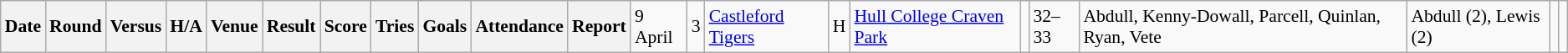<table class="wikitable defaultleft col2center col4center col7center col10right" style="font-size:90%;">
<tr>
<th>Date</th>
<th>Round</th>
<th>Versus</th>
<th>H/A</th>
<th>Venue</th>
<th>Result</th>
<th>Score</th>
<th>Tries</th>
<th>Goals</th>
<th>Attendance</th>
<th>Report</th>
<td>9 April</td>
<td>3</td>
<td> <a href='#'>Castleford Tigers</a></td>
<td>H</td>
<td><a href='#'>Hull College Craven Park</a></td>
<td></td>
<td>32–33</td>
<td>Abdull, Kenny-Dowall, Parcell, Quinlan, Ryan, Vete</td>
<td>Abdull (2), Lewis (2)</td>
<td></td>
<td></td>
</tr>
</table>
